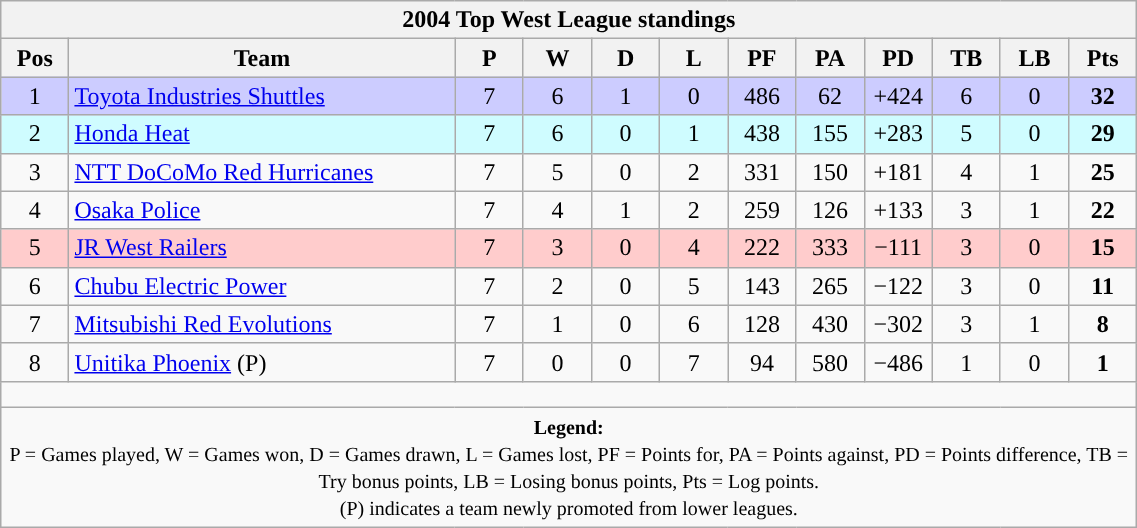<table class="wikitable" style="text-align:center; font-size:100%; width:60%;">
<tr>
<th colspan="100%" cellpadding="0" cellspacing="0"><strong>2004 Top West League standings</strong></th>
</tr>
<tr>
<th style="width:6%;">Pos</th>
<th style="width:34%;">Team</th>
<th style="width:6%;">P</th>
<th style="width:6%;">W</th>
<th style="width:6%;">D</th>
<th style="width:6%;">L</th>
<th style="width:6%;">PF</th>
<th style="width:6%;">PA</th>
<th style="width:6%;">PD</th>
<th style="width:6%;">TB</th>
<th style="width:6%;">LB</th>
<th style="width:6%;">Pts<br></th>
</tr>
<tr style="background:#CCCCFF;">
<td>1</td>
<td style="text-align:left;"><a href='#'>Toyota Industries Shuttles</a></td>
<td>7</td>
<td>6</td>
<td>1</td>
<td>0</td>
<td>486</td>
<td>62</td>
<td>+424</td>
<td>6</td>
<td>0</td>
<td><strong>32</strong></td>
</tr>
<tr style="background:#CFFCFF;">
<td>2</td>
<td style="text-align:left;"><a href='#'>Honda Heat</a></td>
<td>7</td>
<td>6</td>
<td>0</td>
<td>1</td>
<td>438</td>
<td>155</td>
<td>+283</td>
<td>5</td>
<td>0</td>
<td><strong>29</strong></td>
</tr>
<tr>
<td>3</td>
<td style="text-align:left;"><a href='#'>NTT DoCoMo Red Hurricanes</a></td>
<td>7</td>
<td>5</td>
<td>0</td>
<td>2</td>
<td>331</td>
<td>150</td>
<td>+181</td>
<td>4</td>
<td>1</td>
<td><strong>25</strong></td>
</tr>
<tr>
<td>4</td>
<td style="text-align:left;"><a href='#'>Osaka Police</a></td>
<td>7</td>
<td>4</td>
<td>1</td>
<td>2</td>
<td>259</td>
<td>126</td>
<td>+133</td>
<td>3</td>
<td>1</td>
<td><strong>22</strong></td>
</tr>
<tr style="background:#FFCCCC;">
<td>5</td>
<td style="text-align:left;"><a href='#'>JR West Railers</a></td>
<td>7</td>
<td>3</td>
<td>0</td>
<td>4</td>
<td>222</td>
<td>333</td>
<td>−111</td>
<td>3</td>
<td>0</td>
<td><strong>15</strong></td>
</tr>
<tr>
<td>6</td>
<td style="text-align:left;"><a href='#'>Chubu Electric Power</a></td>
<td>7</td>
<td>2</td>
<td>0</td>
<td>5</td>
<td>143</td>
<td>265</td>
<td>−122</td>
<td>3</td>
<td>0</td>
<td><strong>11</strong></td>
</tr>
<tr>
<td>7</td>
<td style="text-align:left;"><a href='#'>Mitsubishi Red Evolutions</a></td>
<td>7</td>
<td>1</td>
<td>0</td>
<td>6</td>
<td>128</td>
<td>430</td>
<td>−302</td>
<td>3</td>
<td>1</td>
<td><strong>8</strong></td>
</tr>
<tr>
<td>8</td>
<td style="text-align:left;"><a href='#'>Unitika Phoenix</a> (P)</td>
<td>7</td>
<td>0</td>
<td>0</td>
<td>7</td>
<td>94</td>
<td>580</td>
<td>−486</td>
<td>1</td>
<td>0</td>
<td><strong>1</strong></td>
</tr>
<tr>
<td colspan="100%" style="height:10px;"></td>
</tr>
<tr>
<td colspan="100%"><small><strong>Legend:</strong> <br> P = Games played, W = Games won, D = Games drawn, L = Games lost, PF = Points for, PA = Points against, PD = Points difference, TB = Try bonus points, LB = Losing bonus points, Pts = Log points. <br> (P) indicates a team newly promoted from lower leagues.</small></td>
</tr>
</table>
